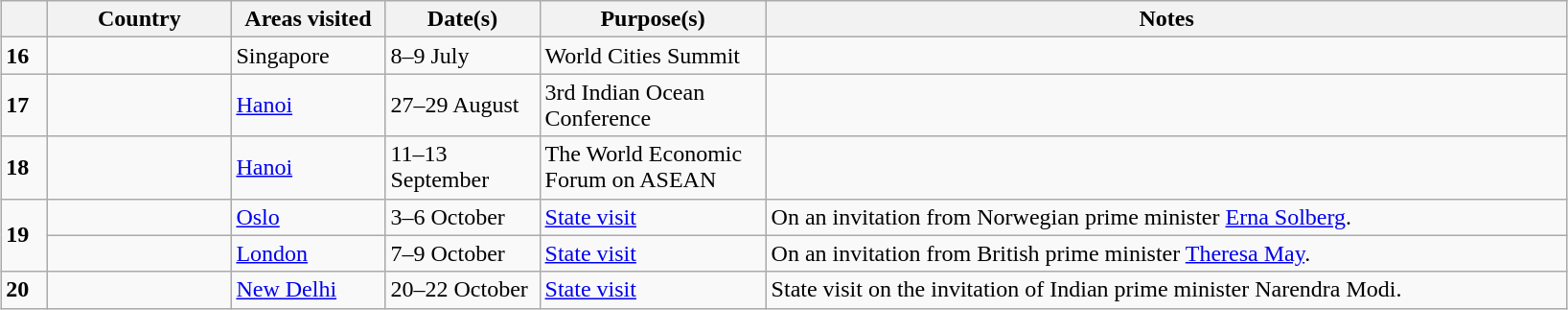<table class="wikitable outercollapse sortable" style="margin: 1em auto 1em auto">
<tr>
<th style="width: 3%;"></th>
<th width=120>Country</th>
<th width=100>Areas visited</th>
<th width=100>Date(s)</th>
<th width=150>Purpose(s)</th>
<th width=550>Notes</th>
</tr>
<tr>
<td><strong>16</strong></td>
<td></td>
<td>Singapore</td>
<td>8–9 July</td>
<td>World Cities Summit</td>
<td></td>
</tr>
<tr>
<td><strong>17</strong></td>
<td></td>
<td><a href='#'>Hanoi</a></td>
<td>27–29 August</td>
<td>3rd Indian Ocean Conference</td>
<td></td>
</tr>
<tr>
<td><strong>18</strong></td>
<td></td>
<td><a href='#'>Hanoi</a></td>
<td>11–13 September</td>
<td>The World Economic Forum on ASEAN</td>
<td></td>
</tr>
<tr>
<td rowspan="2"><strong>19</strong></td>
<td></td>
<td><a href='#'>Oslo</a></td>
<td>3–6 October</td>
<td><a href='#'>State visit</a></td>
<td>On an invitation from Norwegian prime minister <a href='#'>Erna Solberg</a>.</td>
</tr>
<tr>
<td></td>
<td><a href='#'>London</a></td>
<td>7–9 October</td>
<td><a href='#'>State visit</a></td>
<td>On an invitation from British prime minister <a href='#'>Theresa May</a>.</td>
</tr>
<tr>
<td><strong>20</strong></td>
<td></td>
<td><a href='#'>New Delhi</a></td>
<td>20–22 October</td>
<td><a href='#'>State visit</a></td>
<td> State visit on the invitation of Indian prime minister Narendra Modi.</td>
</tr>
</table>
